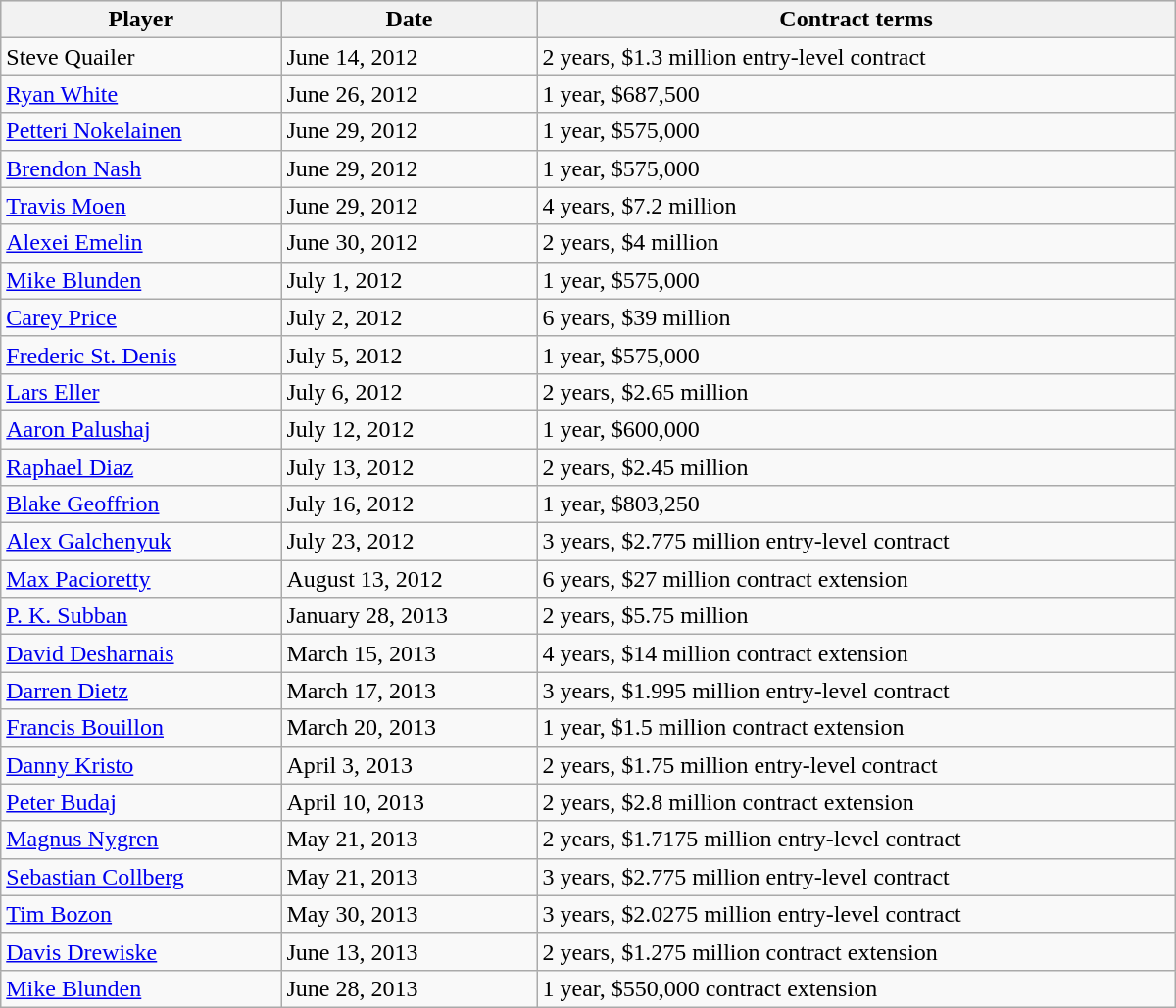<table class="wikitable" style="width:50em; padding:3px;">
<tr style="text-align:center; background:#ddd;">
<th>Player</th>
<th>Date</th>
<th>Contract terms</th>
</tr>
<tr>
<td>Steve Quailer</td>
<td>June 14, 2012</td>
<td>2 years, $1.3 million entry-level contract</td>
</tr>
<tr>
<td><a href='#'>Ryan White</a></td>
<td>June 26, 2012</td>
<td>1 year, $687,500</td>
</tr>
<tr>
<td><a href='#'>Petteri Nokelainen</a></td>
<td>June 29, 2012</td>
<td>1 year, $575,000</td>
</tr>
<tr>
<td><a href='#'>Brendon Nash</a></td>
<td>June 29, 2012</td>
<td>1 year, $575,000</td>
</tr>
<tr>
<td><a href='#'>Travis Moen</a></td>
<td>June 29, 2012</td>
<td>4 years, $7.2 million</td>
</tr>
<tr>
<td><a href='#'>Alexei Emelin</a></td>
<td>June 30, 2012</td>
<td>2 years, $4 million</td>
</tr>
<tr>
<td><a href='#'>Mike Blunden</a></td>
<td>July 1, 2012</td>
<td>1 year, $575,000</td>
</tr>
<tr>
<td><a href='#'>Carey Price</a></td>
<td>July 2, 2012</td>
<td>6 years, $39 million</td>
</tr>
<tr>
<td><a href='#'>Frederic St. Denis</a></td>
<td>July 5, 2012</td>
<td>1 year, $575,000</td>
</tr>
<tr>
<td><a href='#'>Lars Eller</a></td>
<td>July 6, 2012</td>
<td>2 years, $2.65 million</td>
</tr>
<tr>
<td><a href='#'>Aaron Palushaj</a></td>
<td>July 12, 2012</td>
<td>1 year, $600,000</td>
</tr>
<tr>
<td><a href='#'>Raphael Diaz</a></td>
<td>July 13, 2012</td>
<td>2 years, $2.45 million</td>
</tr>
<tr>
<td><a href='#'>Blake Geoffrion</a></td>
<td>July 16, 2012</td>
<td>1 year, $803,250</td>
</tr>
<tr>
<td><a href='#'>Alex Galchenyuk</a></td>
<td>July 23, 2012</td>
<td>3 years, $2.775 million entry-level contract</td>
</tr>
<tr>
<td><a href='#'>Max Pacioretty</a></td>
<td>August 13, 2012</td>
<td>6 years, $27 million contract extension</td>
</tr>
<tr>
<td><a href='#'>P. K. Subban</a></td>
<td>January 28, 2013</td>
<td>2 years, $5.75 million</td>
</tr>
<tr>
<td><a href='#'>David Desharnais</a></td>
<td>March 15, 2013</td>
<td>4 years, $14 million contract extension</td>
</tr>
<tr>
<td><a href='#'>Darren Dietz</a></td>
<td>March 17, 2013</td>
<td>3 years, $1.995 million entry-level contract</td>
</tr>
<tr>
<td><a href='#'>Francis Bouillon</a></td>
<td>March 20, 2013</td>
<td>1 year, $1.5 million contract extension</td>
</tr>
<tr>
<td><a href='#'>Danny Kristo</a></td>
<td>April 3, 2013</td>
<td>2 years, $1.75 million entry-level contract</td>
</tr>
<tr>
<td><a href='#'>Peter Budaj</a></td>
<td>April 10, 2013</td>
<td>2 years, $2.8 million contract extension</td>
</tr>
<tr>
<td><a href='#'>Magnus Nygren</a></td>
<td>May 21, 2013</td>
<td>2 years, $1.7175 million entry-level contract</td>
</tr>
<tr>
<td><a href='#'>Sebastian Collberg</a></td>
<td>May 21, 2013</td>
<td>3 years, $2.775 million entry-level contract</td>
</tr>
<tr>
<td><a href='#'>Tim Bozon</a></td>
<td>May 30, 2013</td>
<td>3 years, $2.0275 million entry-level contract</td>
</tr>
<tr>
<td><a href='#'>Davis Drewiske</a></td>
<td>June 13, 2013</td>
<td>2 years, $1.275 million contract extension</td>
</tr>
<tr>
<td><a href='#'>Mike Blunden</a></td>
<td>June 28, 2013</td>
<td>1 year, $550,000 contract extension</td>
</tr>
</table>
